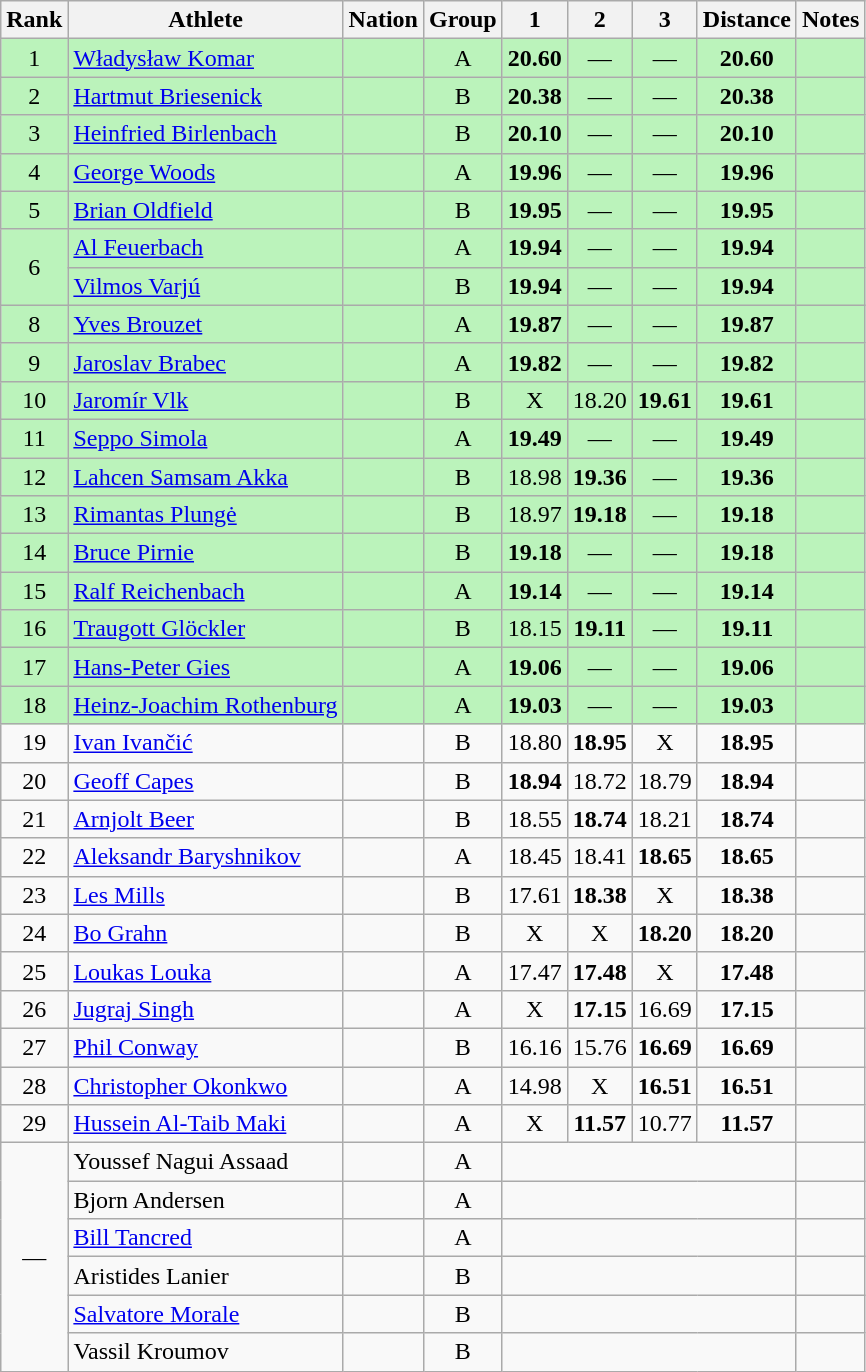<table class="wikitable sortable" style="text-align:center">
<tr>
<th>Rank</th>
<th>Athlete</th>
<th>Nation</th>
<th>Group</th>
<th>1</th>
<th>2</th>
<th>3</th>
<th>Distance</th>
<th>Notes</th>
</tr>
<tr bgcolor=bbf3bb>
<td>1</td>
<td align=left><a href='#'>Władysław Komar</a></td>
<td align=left></td>
<td>A</td>
<td><strong>20.60</strong></td>
<td data-sort-value=1.00>—</td>
<td data-sort-value=1.00>—</td>
<td><strong>20.60</strong></td>
<td></td>
</tr>
<tr bgcolor=bbf3bb>
<td>2</td>
<td align=left><a href='#'>Hartmut Briesenick</a></td>
<td align=left></td>
<td>B</td>
<td><strong>20.38</strong></td>
<td data-sort-value=1.00>—</td>
<td data-sort-value=1.00>—</td>
<td><strong>20.38</strong></td>
<td></td>
</tr>
<tr bgcolor=bbf3bb>
<td>3</td>
<td align=left><a href='#'>Heinfried Birlenbach</a></td>
<td align=left></td>
<td>B</td>
<td><strong>20.10</strong></td>
<td data-sort-value=1.00>—</td>
<td data-sort-value=1.00>—</td>
<td><strong>20.10</strong></td>
<td></td>
</tr>
<tr bgcolor=bbf3bb>
<td>4</td>
<td align=left><a href='#'>George Woods</a></td>
<td align=left></td>
<td>A</td>
<td><strong>19.96</strong></td>
<td data-sort-value=1.00>—</td>
<td data-sort-value=1.00>—</td>
<td><strong>19.96</strong></td>
<td></td>
</tr>
<tr bgcolor=bbf3bb>
<td>5</td>
<td align=left><a href='#'>Brian Oldfield</a></td>
<td align=left></td>
<td>B</td>
<td><strong>19.95</strong></td>
<td data-sort-value=1.00>—</td>
<td data-sort-value=1.00>—</td>
<td><strong>19.95</strong></td>
<td></td>
</tr>
<tr bgcolor=bbf3bb>
<td rowspan=2>6</td>
<td align=left><a href='#'>Al Feuerbach</a></td>
<td align=left></td>
<td>A</td>
<td><strong>19.94</strong></td>
<td data-sort-value=1.00>—</td>
<td data-sort-value=1.00>—</td>
<td><strong>19.94</strong></td>
<td></td>
</tr>
<tr bgcolor=bbf3bb>
<td align=left><a href='#'>Vilmos Varjú</a></td>
<td align=left></td>
<td>B</td>
<td><strong>19.94</strong></td>
<td data-sort-value=1.00>—</td>
<td data-sort-value=1.00>—</td>
<td><strong>19.94</strong></td>
<td></td>
</tr>
<tr bgcolor=bbf3bb>
<td>8</td>
<td align=left><a href='#'>Yves Brouzet</a></td>
<td align=left></td>
<td>A</td>
<td><strong>19.87</strong></td>
<td data-sort-value=1.00>—</td>
<td data-sort-value=1.00>—</td>
<td><strong>19.87</strong></td>
<td></td>
</tr>
<tr bgcolor=bbf3bb>
<td>9</td>
<td align=left><a href='#'>Jaroslav Brabec</a></td>
<td align=left></td>
<td>A</td>
<td><strong>19.82</strong></td>
<td data-sort-value=1.00>—</td>
<td data-sort-value=1.00>—</td>
<td><strong>19.82</strong></td>
<td></td>
</tr>
<tr bgcolor=bbf3bb>
<td>10</td>
<td align=left><a href='#'>Jaromír Vlk</a></td>
<td align=left></td>
<td>B</td>
<td data-sort-value=1.00>X</td>
<td>18.20</td>
<td><strong>19.61</strong></td>
<td><strong>19.61</strong></td>
<td></td>
</tr>
<tr bgcolor=bbf3bb>
<td>11</td>
<td align=left><a href='#'>Seppo Simola</a></td>
<td align=left></td>
<td>A</td>
<td><strong>19.49</strong></td>
<td data-sort-value=1.00>—</td>
<td data-sort-value=1.00>—</td>
<td><strong>19.49</strong></td>
<td></td>
</tr>
<tr bgcolor=bbf3bb>
<td>12</td>
<td align=left><a href='#'>Lahcen Samsam Akka</a></td>
<td align=left></td>
<td>B</td>
<td>18.98</td>
<td><strong>19.36</strong></td>
<td data-sort-value=1.00>—</td>
<td><strong>19.36</strong></td>
<td></td>
</tr>
<tr bgcolor=bbf3bb>
<td>13</td>
<td align=left><a href='#'>Rimantas Plungė</a></td>
<td align=left></td>
<td>B</td>
<td>18.97</td>
<td><strong>19.18</strong></td>
<td data-sort-value=1.00>—</td>
<td><strong>19.18</strong></td>
<td></td>
</tr>
<tr bgcolor=bbf3bb>
<td>14</td>
<td align=left><a href='#'>Bruce Pirnie</a></td>
<td align=left></td>
<td>B</td>
<td><strong>19.18</strong></td>
<td data-sort-value=1.00>—</td>
<td data-sort-value=1.00>—</td>
<td><strong>19.18</strong></td>
<td></td>
</tr>
<tr bgcolor=bbf3bb>
<td>15</td>
<td align=left><a href='#'>Ralf Reichenbach</a></td>
<td align=left></td>
<td>A</td>
<td><strong>19.14</strong></td>
<td data-sort-value=1.00>—</td>
<td data-sort-value=1.00>—</td>
<td><strong>19.14</strong></td>
<td></td>
</tr>
<tr bgcolor=bbf3bb>
<td>16</td>
<td align=left><a href='#'>Traugott Glöckler</a></td>
<td align=left></td>
<td>B</td>
<td>18.15</td>
<td><strong>19.11</strong></td>
<td data-sort-value=1.00>—</td>
<td><strong>19.11</strong></td>
<td></td>
</tr>
<tr bgcolor=bbf3bb>
<td>17</td>
<td align=left><a href='#'>Hans-Peter Gies</a></td>
<td align=left></td>
<td>A</td>
<td><strong>19.06</strong></td>
<td data-sort-value=1.00>—</td>
<td data-sort-value=1.00>—</td>
<td><strong>19.06</strong></td>
<td></td>
</tr>
<tr bgcolor=bbf3bb>
<td>18</td>
<td align=left><a href='#'>Heinz-Joachim Rothenburg</a></td>
<td align=left></td>
<td>A</td>
<td><strong>19.03</strong></td>
<td data-sort-value=1.00>—</td>
<td data-sort-value=1.00>—</td>
<td><strong>19.03</strong></td>
<td></td>
</tr>
<tr>
<td>19</td>
<td align=left><a href='#'>Ivan Ivančić</a></td>
<td align=left></td>
<td>B</td>
<td>18.80</td>
<td><strong>18.95</strong></td>
<td data-sort-value=1.00>X</td>
<td><strong>18.95</strong></td>
<td></td>
</tr>
<tr>
<td>20</td>
<td align=left><a href='#'>Geoff Capes</a></td>
<td align=left></td>
<td>B</td>
<td><strong>18.94</strong></td>
<td>18.72</td>
<td>18.79</td>
<td><strong>18.94</strong></td>
<td></td>
</tr>
<tr>
<td>21</td>
<td align=left><a href='#'>Arnjolt Beer</a></td>
<td align=left></td>
<td>B</td>
<td>18.55</td>
<td><strong>18.74</strong></td>
<td>18.21</td>
<td><strong>18.74</strong></td>
<td></td>
</tr>
<tr>
<td>22</td>
<td align=left><a href='#'>Aleksandr Baryshnikov</a></td>
<td align=left></td>
<td>A</td>
<td>18.45</td>
<td>18.41</td>
<td><strong>18.65</strong></td>
<td><strong>18.65</strong></td>
<td></td>
</tr>
<tr>
<td>23</td>
<td align=left><a href='#'>Les Mills</a></td>
<td align=left></td>
<td>B</td>
<td>17.61</td>
<td><strong>18.38</strong></td>
<td data-sort-value=1.00>X</td>
<td><strong>18.38</strong></td>
<td></td>
</tr>
<tr>
<td>24</td>
<td align=left><a href='#'>Bo Grahn</a></td>
<td align=left></td>
<td>B</td>
<td data-sort-value=1.00>X</td>
<td data-sort-value=1.00>X</td>
<td><strong>18.20</strong></td>
<td><strong>18.20</strong></td>
<td></td>
</tr>
<tr>
<td>25</td>
<td align=left><a href='#'>Loukas Louka</a></td>
<td align=left></td>
<td>A</td>
<td>17.47</td>
<td><strong>17.48</strong></td>
<td data-sort-value=1.00>X</td>
<td><strong>17.48</strong></td>
<td></td>
</tr>
<tr>
<td>26</td>
<td align=left><a href='#'>Jugraj Singh</a></td>
<td align=left></td>
<td>A</td>
<td data-sort-value=1.00>X</td>
<td><strong>17.15</strong></td>
<td>16.69</td>
<td><strong>17.15</strong></td>
<td></td>
</tr>
<tr>
<td>27</td>
<td align=left><a href='#'>Phil Conway</a></td>
<td align=left></td>
<td>B</td>
<td>16.16</td>
<td>15.76</td>
<td><strong>16.69</strong></td>
<td><strong>16.69</strong></td>
<td></td>
</tr>
<tr>
<td>28</td>
<td align=left><a href='#'>Christopher Okonkwo</a></td>
<td align=left></td>
<td>A</td>
<td>14.98</td>
<td data-sort-value=1.00>X</td>
<td><strong>16.51</strong></td>
<td><strong>16.51</strong></td>
<td></td>
</tr>
<tr>
<td>29</td>
<td align=left><a href='#'>Hussein Al-Taib Maki</a></td>
<td align=left></td>
<td>A</td>
<td data-sort-value=1.00>X</td>
<td><strong>11.57</strong></td>
<td>10.77</td>
<td><strong>11.57</strong></td>
<td></td>
</tr>
<tr>
<td rowspan=6 data-sort-value=30>—</td>
<td align=left>Youssef Nagui Assaad</td>
<td align=left></td>
<td>A</td>
<td colspan=4 data-sort-value=0.00></td>
<td></td>
</tr>
<tr>
<td align=left>Bjorn Andersen</td>
<td align=left></td>
<td>A</td>
<td colspan=4 data-sort-value=0.00></td>
<td></td>
</tr>
<tr>
<td align=left><a href='#'>Bill Tancred</a></td>
<td align=left></td>
<td>A</td>
<td colspan=4 data-sort-value=0.00></td>
<td></td>
</tr>
<tr>
<td align=left>Aristides Lanier</td>
<td align=left></td>
<td>B</td>
<td colspan=4 data-sort-value=0.00></td>
<td></td>
</tr>
<tr>
<td align=left><a href='#'>Salvatore Morale</a></td>
<td align=left></td>
<td>B</td>
<td colspan=4 data-sort-value=0.00></td>
<td></td>
</tr>
<tr>
<td align=left>Vassil Kroumov</td>
<td align=left></td>
<td>B</td>
<td colspan=4 data-sort-value=0.00></td>
<td></td>
</tr>
</table>
